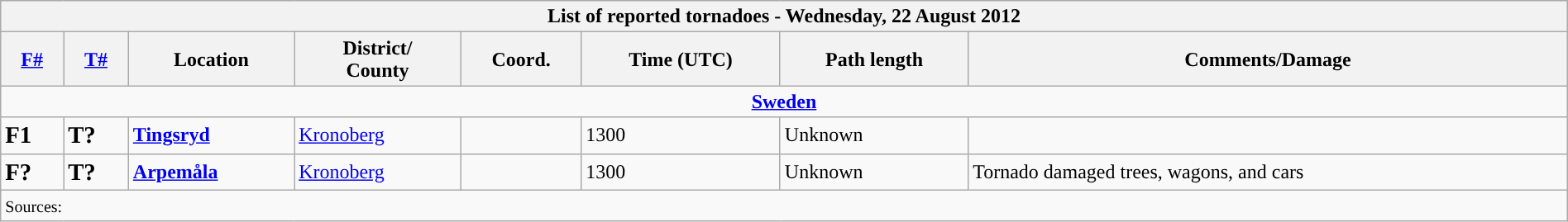<table class="wikitable collapsible" width="100%">
<tr>
<th colspan="8">List of reported tornadoes - Wednesday, 22 August 2012</th>
</tr>
<tr>
<th><a href='#'>F#</a></th>
<th><a href='#'>T#</a></th>
<th>Location</th>
<th>District/<br>County</th>
<th>Coord.</th>
<th>Time (UTC)</th>
<th>Path length</th>
<th>Comments/Damage</th>
</tr>
<tr>
<td colspan="8" align=center><strong><a href='#'>Sweden</a></strong></td>
</tr>
<tr>
<td><big><strong>F1</strong></big></td>
<td><big><strong>T?</strong></big></td>
<td><strong><a href='#'>Tingsryd</a></strong></td>
<td><a href='#'>Kronoberg</a></td>
<td></td>
<td>1300</td>
<td>Unknown</td>
<td></td>
</tr>
<tr>
<td><big><strong>F?</strong></big></td>
<td><big><strong>T?</strong></big></td>
<td><strong><a href='#'>Arpemåla</a></strong></td>
<td><a href='#'>Kronoberg</a></td>
<td></td>
<td>1300</td>
<td>Unknown</td>
<td>Tornado damaged trees, wagons, and cars</td>
</tr>
<tr>
<td colspan="8"><small>Sources:  </small></td>
</tr>
</table>
